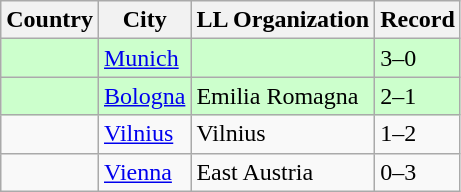<table class="wikitable">
<tr>
<th>Country</th>
<th>City</th>
<th>LL Organization</th>
<th>Record</th>
</tr>
<tr bgcolor="ccffcc">
<td><strong></strong></td>
<td><a href='#'>Munich</a></td>
<td></td>
<td>3–0</td>
</tr>
<tr bgcolor="ccffcc">
<td><strong></strong></td>
<td><a href='#'>Bologna</a></td>
<td>Emilia Romagna</td>
<td>2–1</td>
</tr>
<tr>
<td></td>
<td><a href='#'>Vilnius</a></td>
<td>Vilnius</td>
<td>1–2</td>
</tr>
<tr>
<td><strong></strong></td>
<td><a href='#'>Vienna</a></td>
<td>East Austria</td>
<td>0–3</td>
</tr>
</table>
